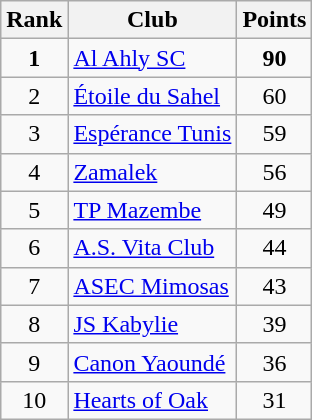<table class="wikitable" style="text-align: center">
<tr>
<th>Rank</th>
<th>Club</th>
<th>Points</th>
</tr>
<tr>
<td><strong>1</strong></td>
<td align=left> <a href='#'>Al Ahly SC</a></td>
<td><strong>90</strong></td>
</tr>
<tr>
<td>2</td>
<td align=left> <a href='#'>Étoile du Sahel</a></td>
<td>60</td>
</tr>
<tr>
<td>3</td>
<td align=left> <a href='#'>Espérance Tunis</a></td>
<td>59</td>
</tr>
<tr>
<td>4</td>
<td align=left> <a href='#'>Zamalek</a></td>
<td>56</td>
</tr>
<tr>
<td>5</td>
<td align=left> <a href='#'>TP Mazembe</a></td>
<td>49</td>
</tr>
<tr>
<td>6</td>
<td align=left> <a href='#'>A.S. Vita Club</a></td>
<td>44</td>
</tr>
<tr>
<td>7</td>
<td align=left> <a href='#'>ASEC Mimosas</a></td>
<td>43</td>
</tr>
<tr>
<td>8</td>
<td align=left> <a href='#'>JS Kabylie</a></td>
<td>39</td>
</tr>
<tr>
<td>9</td>
<td align=left> <a href='#'>Canon Yaoundé</a></td>
<td>36</td>
</tr>
<tr>
<td>10</td>
<td align=left> <a href='#'>Hearts of Oak</a></td>
<td>31</td>
</tr>
</table>
